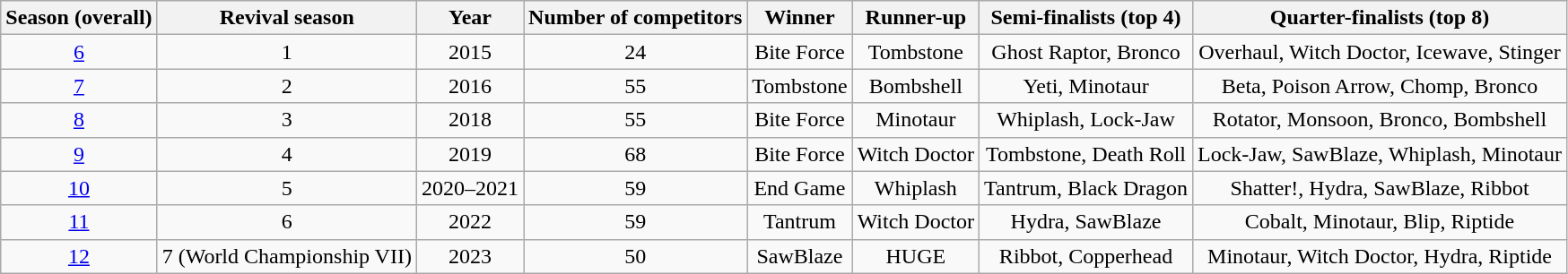<table class="wikitable sortable mw-collapsible" style="text-align:center;">
<tr>
<th>Season (overall)</th>
<th>Revival season</th>
<th>Year</th>
<th>Number of competitors</th>
<th>Winner</th>
<th>Runner-up</th>
<th>Semi-finalists (top 4)</th>
<th>Quarter-finalists (top 8)</th>
</tr>
<tr>
<td><a href='#'>6</a></td>
<td>1</td>
<td>2015</td>
<td>24</td>
<td>Bite Force</td>
<td>Tombstone</td>
<td>Ghost Raptor, Bronco</td>
<td>Overhaul, Witch Doctor, Icewave, Stinger</td>
</tr>
<tr>
<td><a href='#'>7</a></td>
<td>2</td>
<td>2016</td>
<td>55</td>
<td>Tombstone</td>
<td>Bombshell</td>
<td>Yeti, Minotaur</td>
<td>Beta, Poison Arrow, Chomp, Bronco</td>
</tr>
<tr>
<td><a href='#'>8</a></td>
<td>3</td>
<td>2018</td>
<td>55</td>
<td>Bite Force</td>
<td>Minotaur</td>
<td>Whiplash, Lock-Jaw</td>
<td>Rotator, Monsoon, Bronco, Bombshell</td>
</tr>
<tr>
<td><a href='#'>9</a></td>
<td>4</td>
<td>2019</td>
<td>68</td>
<td>Bite Force</td>
<td>Witch Doctor</td>
<td>Tombstone, Death Roll</td>
<td>Lock-Jaw, SawBlaze, Whiplash, Minotaur</td>
</tr>
<tr>
<td><a href='#'>10</a></td>
<td>5</td>
<td>2020–2021</td>
<td>59</td>
<td>End Game</td>
<td>Whiplash</td>
<td>Tantrum, Black Dragon</td>
<td>Shatter!, Hydra, SawBlaze, Ribbot</td>
</tr>
<tr>
<td><a href='#'>11</a></td>
<td>6</td>
<td>2022</td>
<td>59</td>
<td>Tantrum</td>
<td>Witch Doctor</td>
<td>Hydra, SawBlaze</td>
<td>Cobalt, Minotaur, Blip, Riptide</td>
</tr>
<tr>
<td><a href='#'>12</a></td>
<td>7 (World Championship VII)</td>
<td>2023</td>
<td>50</td>
<td>SawBlaze</td>
<td>HUGE</td>
<td>Ribbot, Copperhead</td>
<td>Minotaur, Witch Doctor, Hydra, Riptide</td>
</tr>
</table>
